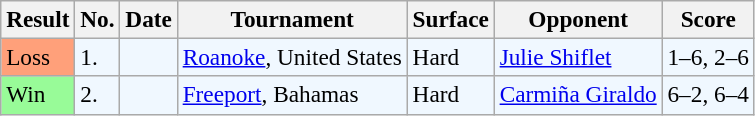<table class="sortable wikitable" style=font-size:97%>
<tr>
<th>Result</th>
<th>No.</th>
<th>Date</th>
<th>Tournament</th>
<th>Surface</th>
<th>Opponent</th>
<th>Score</th>
</tr>
<tr style="background:#f0f8ff;">
<td style="background:#ffa07a;">Loss</td>
<td>1.</td>
<td></td>
<td><a href='#'>Roanoke</a>, United States</td>
<td>Hard</td>
<td> <a href='#'>Julie Shiflet</a></td>
<td>1–6, 2–6</td>
</tr>
<tr style="background:#f0f8ff;">
<td style="background:#98fb98;">Win</td>
<td>2.</td>
<td></td>
<td><a href='#'>Freeport</a>, Bahamas</td>
<td>Hard</td>
<td> <a href='#'>Carmiña Giraldo</a></td>
<td>6–2, 6–4</td>
</tr>
</table>
